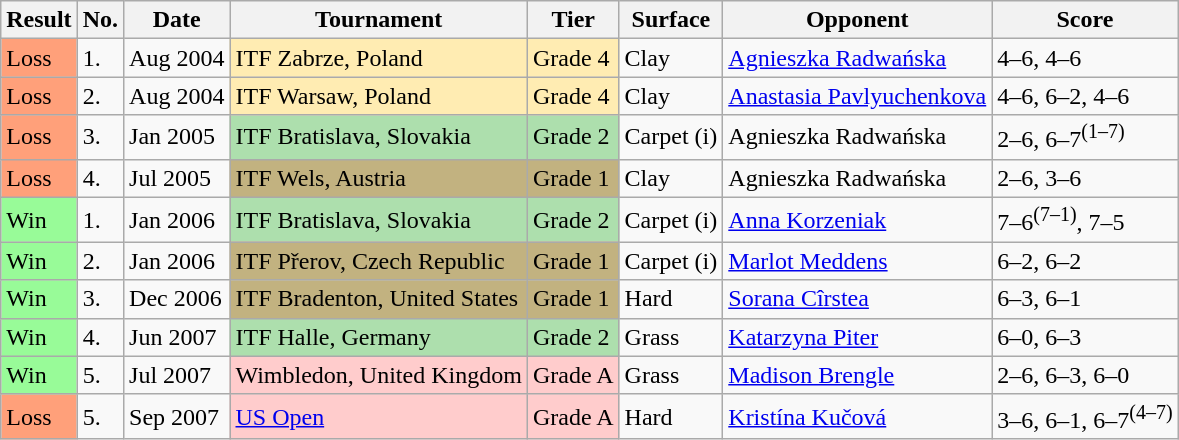<table class="sortable wikitable">
<tr>
<th>Result</th>
<th>No.</th>
<th>Date</th>
<th>Tournament</th>
<th>Tier</th>
<th>Surface</th>
<th>Opponent</th>
<th class=unsortable>Score</th>
</tr>
<tr>
<td bgcolor=ffa07a>Loss</td>
<td>1.</td>
<td>Aug 2004</td>
<td bgcolor=ffecb2>ITF Zabrze, Poland</td>
<td bgcolor=ffecb2>Grade 4</td>
<td>Clay</td>
<td> <a href='#'>Agnieszka Radwańska</a></td>
<td>4–6, 4–6</td>
</tr>
<tr>
<td bgcolor=ffa07a>Loss</td>
<td>2.</td>
<td>Aug 2004</td>
<td bgcolor=ffecb2>ITF Warsaw, Poland</td>
<td bgcolor=ffecb2>Grade 4</td>
<td>Clay</td>
<td> <a href='#'>Anastasia Pavlyuchenkova</a></td>
<td>4–6, 6–2, 4–6</td>
</tr>
<tr>
<td bgcolor=ffa07a>Loss</td>
<td>3.</td>
<td>Jan 2005</td>
<td bgcolor=addfad>ITF Bratislava, Slovakia</td>
<td bgcolor=addfad>Grade 2</td>
<td>Carpet (i)</td>
<td> Agnieszka Radwańska</td>
<td>2–6, 6–7<sup>(1–7)</sup></td>
</tr>
<tr>
<td bgcolor=ffa07a>Loss</td>
<td>4.</td>
<td>Jul 2005</td>
<td bgcolor=c2b280>ITF Wels, Austria</td>
<td bgcolor=c2b280>Grade 1</td>
<td>Clay</td>
<td> Agnieszka Radwańska</td>
<td>2–6, 3–6</td>
</tr>
<tr>
<td bgcolor=98fb98>Win</td>
<td>1.</td>
<td>Jan 2006</td>
<td bgcolor=addfad>ITF Bratislava, Slovakia</td>
<td bgcolor=addfad>Grade 2</td>
<td>Carpet (i)</td>
<td> <a href='#'>Anna Korzeniak</a></td>
<td>7–6<sup>(7–1)</sup>, 7–5</td>
</tr>
<tr>
<td bgcolor=98fb98>Win</td>
<td>2.</td>
<td>Jan 2006</td>
<td bgcolor=c2b280>ITF Přerov, Czech Republic</td>
<td bgcolor=c2b280>Grade 1</td>
<td>Carpet (i)</td>
<td> <a href='#'>Marlot Meddens</a></td>
<td>6–2, 6–2</td>
</tr>
<tr>
<td bgcolor=98fb98>Win</td>
<td>3.</td>
<td>Dec 2006</td>
<td bgcolor=c2b280>ITF Bradenton, United States</td>
<td bgcolor=c2b280>Grade 1</td>
<td>Hard</td>
<td> <a href='#'>Sorana Cîrstea</a></td>
<td>6–3, 6–1</td>
</tr>
<tr>
<td bgcolor=98fb98>Win</td>
<td>4.</td>
<td>Jun 2007</td>
<td bgcolor=addfad>ITF Halle, Germany</td>
<td bgcolor=addfad>Grade 2</td>
<td>Grass</td>
<td> <a href='#'>Katarzyna Piter</a></td>
<td>6–0, 6–3</td>
</tr>
<tr>
<td bgcolor=98fb98>Win</td>
<td>5.</td>
<td>Jul 2007</td>
<td bgcolor=ffcccc>Wimbledon, United Kingdom</td>
<td bgcolor=ffcccc>Grade A</td>
<td>Grass</td>
<td> <a href='#'>Madison Brengle</a></td>
<td>2–6, 6–3, 6–0</td>
</tr>
<tr>
<td bgcolor=ffa07a>Loss</td>
<td>5.</td>
<td>Sep 2007</td>
<td bgcolor=ffcccc><a href='#'>US Open</a></td>
<td bgcolor=ffcccc>Grade A</td>
<td>Hard</td>
<td> <a href='#'>Kristína Kučová</a></td>
<td>3–6, 6–1, 6–7<sup>(4–7)</sup></td>
</tr>
</table>
